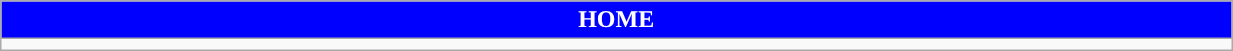<table class="wikitable collapsible collapsed" style="width:65%">
<tr>
<th colspan=6 ! style="color:white; background:blue">HOME</th>
</tr>
<tr>
<td></td>
</tr>
</table>
